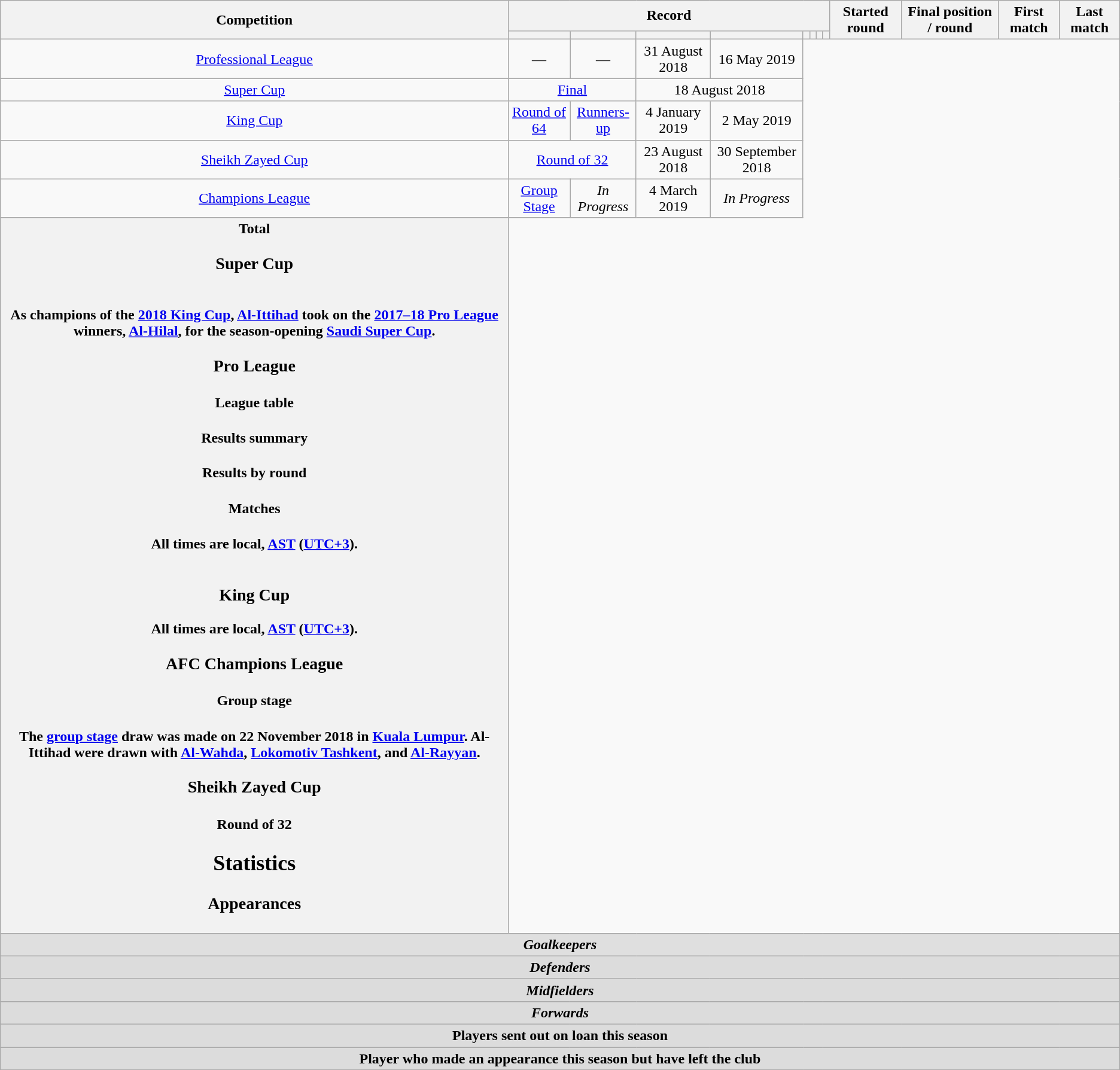<table class="wikitable" style="text-align: center">
<tr>
<th rowspan=2>Competition</th>
<th colspan=8>Record</th>
<th rowspan=2>Started round</th>
<th rowspan=2>Final position / round</th>
<th rowspan=2>First match</th>
<th rowspan=2>Last match</th>
</tr>
<tr>
<th></th>
<th></th>
<th></th>
<th></th>
<th></th>
<th></th>
<th></th>
<th></th>
</tr>
<tr>
<td><a href='#'>Professional League</a><br></td>
<td>—</td>
<td>—</td>
<td>31 August 2018</td>
<td>16 May 2019</td>
</tr>
<tr>
<td><a href='#'>Super Cup</a><br></td>
<td colspan=2><a href='#'>Final</a></td>
<td colspan=2>18 August 2018</td>
</tr>
<tr>
<td><a href='#'>King Cup</a><br></td>
<td><a href='#'>Round of 64</a></td>
<td><a href='#'>Runners-up</a></td>
<td>4 January 2019</td>
<td>2 May 2019</td>
</tr>
<tr>
<td><a href='#'>Sheikh Zayed Cup</a><br></td>
<td colspan=2><a href='#'>Round of 32</a></td>
<td>23 August 2018</td>
<td>30 September 2018</td>
</tr>
<tr>
<td><a href='#'>Champions League</a><br></td>
<td><a href='#'>Group Stage</a></td>
<td><em>In Progress</em></td>
<td>4 March 2019</td>
<td><em>In Progress</em></td>
</tr>
<tr>
<th>Total<br>
<h3>Super Cup</h3><br>As champions of the <a href='#'>2018 King Cup</a>, <a href='#'>Al-Ittihad</a> took on the <a href='#'>2017–18 Pro League</a> winners, <a href='#'>Al-Hilal</a>, for the season-opening <a href='#'>Saudi Super Cup</a>.<br><h3>Pro League</h3><h4>League table</h4><h4>Results summary</h4>
<h4>Results by round</h4><h4>Matches</h4>All times are local, <a href='#'>AST</a> (<a href='#'>UTC+3</a>).<br>


<br>




























<h3>King Cup</h3>
All times are local, <a href='#'>AST</a> (<a href='#'>UTC+3</a>).<br>




<h3>AFC Champions League</h3><h4>Group stage</h4>
The <a href='#'>group stage</a> draw was made on 22 November 2018 in <a href='#'>Kuala Lumpur</a>. Al-Ittihad were drawn with <a href='#'>Al-Wahda</a>, <a href='#'>Lokomotiv Tashkent</a>, and <a href='#'>Al-Rayyan</a>.
<br>




<h3>Sheikh Zayed Cup</h3><h4>Round of 32</h4>
<h2>Statistics</h2><h3>Appearances</h3></th>
</tr>
<tr>
<th colspan=18 style=background:#dcdcdcdc; text-align:center><em>Goalkeepers</em><br>


</th>
</tr>
<tr>
<th colspan=16 style=background:#dcdcdc; text-align:center><em>Defenders</em><br>










</th>
</tr>
<tr>
<th colspan=16 style=background:#dcdcdc; text-align:center><em>Midfielders</em><br>










</th>
</tr>
<tr>
<th colspan=16 style=background:#dcdcdc; text-align:center><em>Forwards</em><br>



</th>
</tr>
<tr>
<th colspan=18 style=background:#dcdcdc; text-align:center>Players sent out on loan this season<br>


</th>
</tr>
<tr>
<th colspan=18 style=background:#dcdcdc; text-align:center>Player who made an appearance this season but have left the club<br>


</th>
</tr>
<tr>
</tr>
</table>
